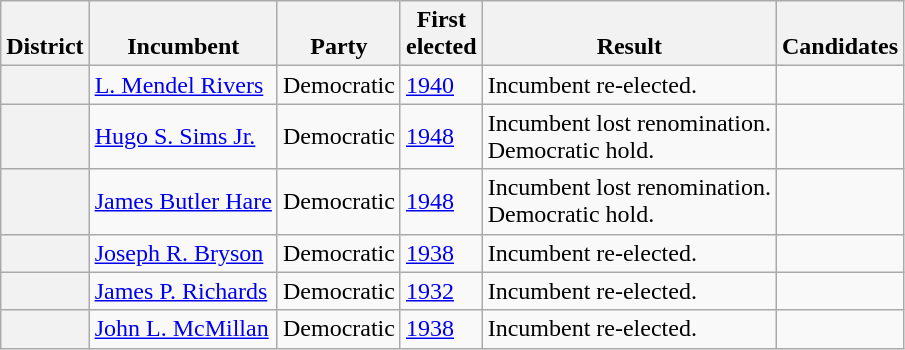<table class=wikitable>
<tr valign=bottom>
<th>District</th>
<th>Incumbent</th>
<th>Party</th>
<th>First<br>elected</th>
<th>Result</th>
<th>Candidates</th>
</tr>
<tr>
<th></th>
<td><a href='#'>L. Mendel Rivers</a></td>
<td>Democratic</td>
<td><a href='#'>1940</a></td>
<td>Incumbent re-elected.</td>
<td nowrap></td>
</tr>
<tr>
<th></th>
<td><a href='#'>Hugo S. Sims Jr.</a></td>
<td>Democratic</td>
<td><a href='#'>1948</a></td>
<td>Incumbent lost renomination.<br>Democratic hold.</td>
<td nowrap></td>
</tr>
<tr>
<th></th>
<td><a href='#'>James Butler Hare</a></td>
<td>Democratic</td>
<td><a href='#'>1948</a></td>
<td>Incumbent lost renomination.<br>Democratic hold.</td>
<td nowrap></td>
</tr>
<tr>
<th></th>
<td><a href='#'>Joseph R. Bryson</a></td>
<td>Democratic</td>
<td><a href='#'>1938</a></td>
<td>Incumbent re-elected.</td>
<td nowrap></td>
</tr>
<tr>
<th></th>
<td><a href='#'>James P. Richards</a></td>
<td>Democratic</td>
<td><a href='#'>1932</a></td>
<td>Incumbent re-elected.</td>
<td nowrap></td>
</tr>
<tr>
<th></th>
<td><a href='#'>John L. McMillan</a></td>
<td>Democratic</td>
<td><a href='#'>1938</a></td>
<td>Incumbent re-elected.</td>
<td nowrap></td>
</tr>
</table>
